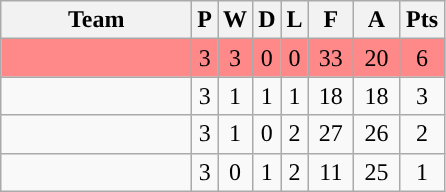<table class="wikitable" style="text-align:center;">
<tr>
<th width="120px">Team</th>
<th>P</th>
<th>W</th>
<th>D</th>
<th>L</th>
<th width="23px">F</th>
<th width="23px">A</th>
<th width="23px">Pts</th>
</tr>
<tr bgcolor="#FF8888">
<td></td>
<td>3</td>
<td>3</td>
<td>0</td>
<td>0</td>
<td>33</td>
<td>20</td>
<td>6</td>
</tr>
<tr>
<td></td>
<td>3</td>
<td>1</td>
<td>1</td>
<td>1</td>
<td>18</td>
<td>18</td>
<td>3</td>
</tr>
<tr>
<td></td>
<td>3</td>
<td>1</td>
<td>0</td>
<td>2</td>
<td>27</td>
<td>26</td>
<td>2</td>
</tr>
<tr>
<td></td>
<td>3</td>
<td>0</td>
<td>1</td>
<td>2</td>
<td>11</td>
<td>25</td>
<td>1</td>
</tr>
</table>
